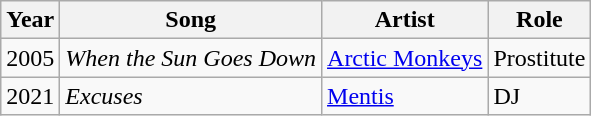<table class="wikitable">
<tr>
<th>Year</th>
<th>Song</th>
<th>Artist</th>
<th>Role</th>
</tr>
<tr>
<td>2005</td>
<td><em>When the Sun Goes Down</em></td>
<td><a href='#'>Arctic Monkeys</a></td>
<td>Prostitute</td>
</tr>
<tr>
<td>2021</td>
<td><em>Excuses</em></td>
<td><a href='#'>Mentis</a></td>
<td>DJ</td>
</tr>
</table>
